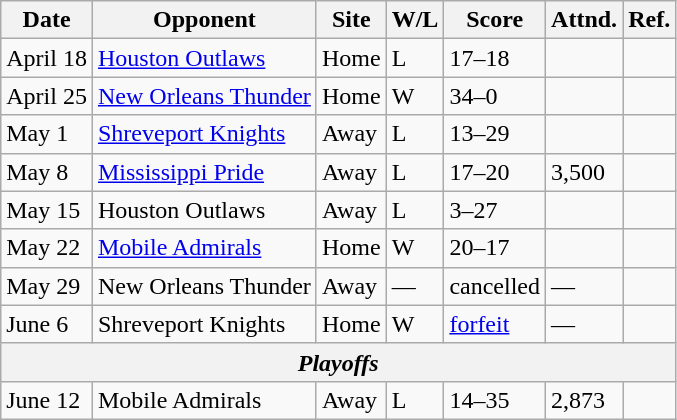<table class="wikitable">
<tr>
<th>Date</th>
<th>Opponent</th>
<th>Site</th>
<th>W/L</th>
<th>Score</th>
<th>Attnd.</th>
<th>Ref.</th>
</tr>
<tr>
<td>April 18</td>
<td><a href='#'>Houston Outlaws</a></td>
<td>Home</td>
<td>L</td>
<td>17–18</td>
<td></td>
<td></td>
</tr>
<tr>
<td>April 25</td>
<td><a href='#'>New Orleans Thunder</a></td>
<td>Home</td>
<td>W</td>
<td>34–0</td>
<td></td>
<td></td>
</tr>
<tr>
<td>May 1</td>
<td><a href='#'>Shreveport Knights</a></td>
<td>Away</td>
<td>L</td>
<td>13–29</td>
<td></td>
<td></td>
</tr>
<tr>
<td>May 8</td>
<td><a href='#'>Mississippi Pride</a></td>
<td>Away</td>
<td>L</td>
<td>17–20</td>
<td>3,500</td>
<td></td>
</tr>
<tr>
<td>May 15</td>
<td>Houston Outlaws</td>
<td>Away</td>
<td>L</td>
<td>3–27</td>
<td></td>
<td></td>
</tr>
<tr>
<td>May 22</td>
<td><a href='#'>Mobile Admirals</a></td>
<td>Home</td>
<td>W</td>
<td>20–17</td>
<td></td>
<td></td>
</tr>
<tr>
<td>May 29</td>
<td>New Orleans Thunder</td>
<td>Away</td>
<td>—</td>
<td>cancelled</td>
<td>—</td>
<td></td>
</tr>
<tr>
<td>June 6</td>
<td>Shreveport Knights</td>
<td>Home</td>
<td>W</td>
<td><a href='#'>forfeit</a></td>
<td>—</td>
<td></td>
</tr>
<tr>
<th colspan=7><em>Playoffs</em></th>
</tr>
<tr>
<td>June 12</td>
<td>Mobile Admirals</td>
<td>Away</td>
<td>L</td>
<td>14–35</td>
<td>2,873</td>
<td></td>
</tr>
</table>
